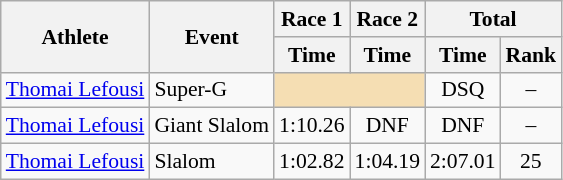<table class="wikitable" style="font-size:90%">
<tr>
<th rowspan="2">Athlete</th>
<th rowspan="2">Event</th>
<th>Race 1</th>
<th>Race 2</th>
<th colspan="2">Total</th>
</tr>
<tr>
<th>Time</th>
<th>Time</th>
<th>Time</th>
<th>Rank</th>
</tr>
<tr>
<td><a href='#'>Thomai Lefousi</a></td>
<td>Super-G</td>
<td colspan="2" bgcolor="wheat"></td>
<td align="center">DSQ</td>
<td align="center">–</td>
</tr>
<tr>
<td><a href='#'>Thomai Lefousi</a></td>
<td>Giant Slalom</td>
<td align="center">1:10.26</td>
<td align="center">DNF</td>
<td align="center">DNF</td>
<td align="center">–</td>
</tr>
<tr>
<td><a href='#'>Thomai Lefousi</a></td>
<td>Slalom</td>
<td align="center">1:02.82</td>
<td align="center">1:04.19</td>
<td align="center">2:07.01</td>
<td align="center">25</td>
</tr>
</table>
